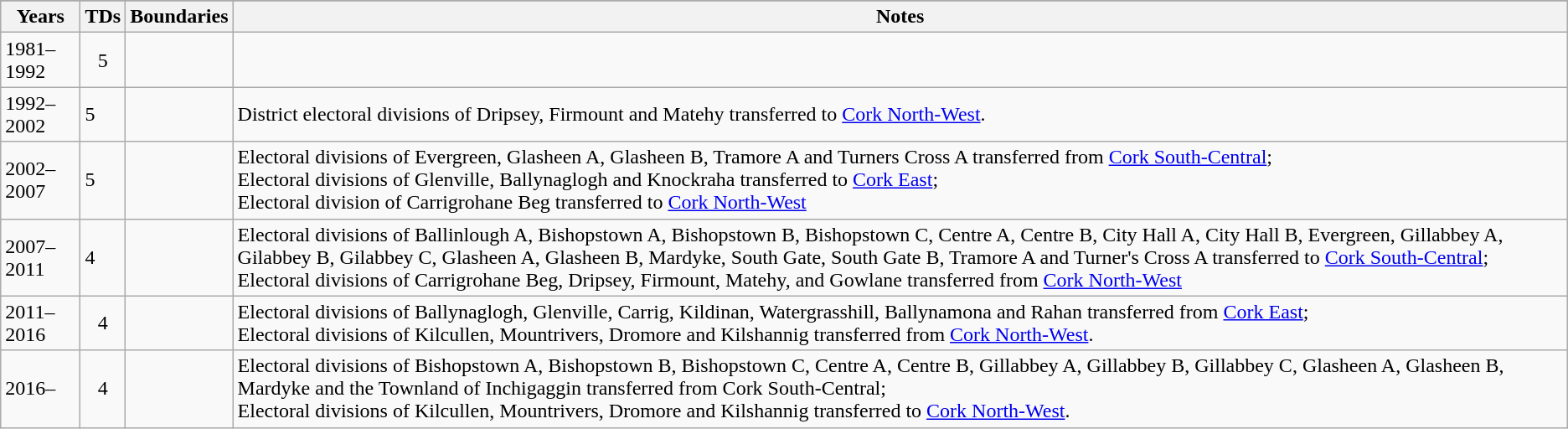<table class="wikitable">
<tr bgcolor="green">
</tr>
<tr>
<th>Years</th>
<th>TDs</th>
<th>Boundaries</th>
<th>Notes</th>
</tr>
<tr>
<td>1981–1992</td>
<td align="center">5</td>
<td><br></td>
</tr>
<tr>
<td>1992–2002</td>
<td>5</td>
<td><br></td>
<td>District electoral divisions of Dripsey, Firmount and Matehy transferred to <a href='#'>Cork North-West</a>.</td>
</tr>
<tr>
<td>2002–2007</td>
<td>5</td>
<td><br></td>
<td>Electoral divisions of Evergreen, Glasheen A, Glasheen B, Tramore A and Turners Cross A transferred from <a href='#'>Cork South-Central</a>;<br>Electoral divisions of Glenville, Ballynaglogh and Knockraha transferred to <a href='#'>Cork East</a>;<br>Electoral division of Carrigrohane Beg transferred to <a href='#'>Cork North-West</a></td>
</tr>
<tr>
<td>2007–2011</td>
<td>4</td>
<td><br></td>
<td>Electoral divisions of Ballinlough A, Bishopstown A, Bishopstown B, Bishopstown C, Centre A, Centre B, City Hall A, City Hall B, Evergreen, Gillabbey A, Gilabbey B, Gilabbey C, Glasheen A, Glasheen B, Mardyke, South Gate, South Gate B, Tramore A and Turner's Cross A transferred to <a href='#'>Cork South-Central</a>;<br>Electoral divisions of Carrigrohane Beg, Dripsey, Firmount, Matehy, and Gowlane transferred from <a href='#'>Cork North-West</a></td>
</tr>
<tr>
<td>2011–2016</td>
<td align="center">4</td>
<td><br></td>
<td>Electoral divisions of Ballynaglogh, Glenville, Carrig, Kildinan, Watergrasshill, Ballynamona and Rahan transferred from <a href='#'>Cork East</a>;<br>Electoral divisions of Kilcullen, Mountrivers, Dromore and Kilshannig transferred from <a href='#'>Cork North-West</a>.</td>
</tr>
<tr>
<td>2016–</td>
<td align="center">4</td>
<td><br></td>
<td>Electoral divisions of Bishopstown A, Bishopstown B, Bishopstown C, Centre A, Centre B, Gillabbey A, Gillabbey B, Gillabbey C, Glasheen A, Glasheen B, Mardyke and the Townland of Inchigaggin transferred from Cork South-Central;<br>Electoral divisions of Kilcullen, Mountrivers, Dromore and Kilshannig transferred to <a href='#'>Cork North-West</a>.</td>
</tr>
</table>
